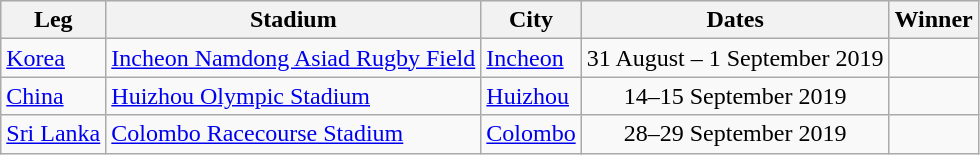<table class="wikitable sortable">
<tr bgcolor="#efefef">
<th>Leg</th>
<th>Stadium</th>
<th>City</th>
<th>Dates</th>
<th>Winner</th>
</tr>
<tr>
<td><a href='#'>Korea</a></td>
<td><a href='#'>Incheon Namdong Asiad Rugby Field</a></td>
<td><a href='#'>Incheon</a></td>
<td align=center>31 August – 1 September 2019</td>
<td></td>
</tr>
<tr>
<td><a href='#'>China</a></td>
<td><a href='#'>Huizhou Olympic Stadium</a></td>
<td><a href='#'>Huizhou</a></td>
<td align=center>14–15 September 2019</td>
<td></td>
</tr>
<tr>
<td><a href='#'>Sri Lanka</a></td>
<td><a href='#'>Colombo Racecourse Stadium</a></td>
<td><a href='#'>Colombo</a></td>
<td align=center>28–29 September 2019</td>
<td></td>
</tr>
</table>
